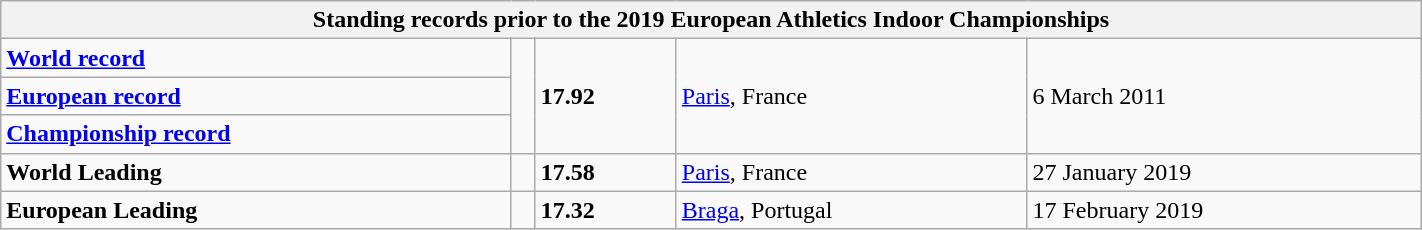<table class="wikitable" width=75%>
<tr>
<th colspan="5">Standing records prior to the 2019 European Athletics Indoor Championships</th>
</tr>
<tr>
<td><strong><a href='#'>World record</a></strong></td>
<td rowspan=3></td>
<td rowspan=3><strong>17.92</strong></td>
<td rowspan=3><a href='#'>Paris</a>, France</td>
<td rowspan=3>6 March 2011</td>
</tr>
<tr>
<td><strong><a href='#'>European record</a></strong></td>
</tr>
<tr>
<td><strong><a href='#'>Championship record</a></strong></td>
</tr>
<tr>
<td><strong>World Leading</strong></td>
<td></td>
<td><strong>17.58</strong></td>
<td><a href='#'>Paris</a>, France</td>
<td>27 January 2019</td>
</tr>
<tr>
<td><strong>European Leading</strong></td>
<td></td>
<td><strong>17.32</strong></td>
<td><a href='#'>Braga</a>, Portugal</td>
<td>17 February 2019</td>
</tr>
</table>
